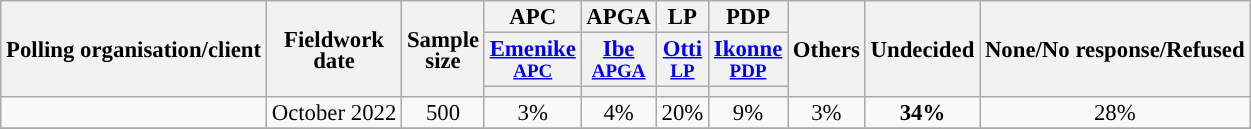<table class="wikitable" style="text-align:center;font-size:95%;line-height:14px;">
<tr>
<th rowspan="3">Polling organisation/client</th>
<th rowspan="3">Fieldwork<br>date</th>
<th rowspan="3">Sample<br>size</th>
<th><div><span> <strong>APC</strong></span></div></th>
<th><div><span> <strong>APGA</strong></span></div></th>
<th><div><span> <strong>LP</strong></span></div></th>
<th><div><span> <strong>PDP</strong></span></div></th>
<th rowspan="3">Others</th>
<th rowspan="3">Undecided</th>
<th rowspan="3">None/No response/Refused</th>
</tr>
<tr>
<th><a href='#'>Emenike</a><br><small><a href='#'>APC</a></small></th>
<th><a href='#'>Ibe</a><br><small><a href='#'>APGA</a></small></th>
<th><a href='#'>Otti</a><br><small><a href='#'>LP</a></small></th>
<th><a href='#'>Ikonne</a><br><small><a href='#'>PDP</a></small></th>
</tr>
<tr>
<th style="background:"></th>
<th style="background:"></th>
<th style="background:"></th>
<th style="background:"></th>
</tr>
<tr>
<td></td>
<td>October 2022</td>
<td>500</td>
<td>3%</td>
<td>4%</td>
<td>20%</td>
<td>9%</td>
<td>3%</td>
<td><strong>34%</strong></td>
<td>28%</td>
</tr>
<tr>
</tr>
</table>
